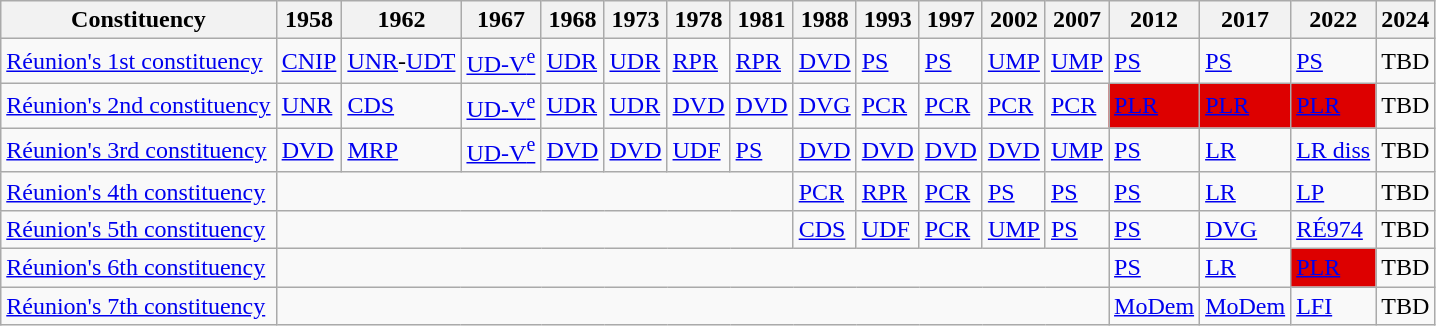<table class="wikitable">
<tr>
<th>Constituency</th>
<th>1958</th>
<th>1962</th>
<th>1967</th>
<th>1968</th>
<th>1973</th>
<th>1978</th>
<th>1981</th>
<th>1988</th>
<th>1993</th>
<th>1997</th>
<th>2002</th>
<th>2007</th>
<th>2012</th>
<th>2017</th>
<th>2022</th>
<th>2024</th>
</tr>
<tr>
<td><a href='#'>Réunion's 1st constituency</a></td>
<td bgcolor=><a href='#'>CNIP</a></td>
<td bgcolor=><a href='#'>UNR</a>-<a href='#'>UDT</a></td>
<td bgcolor=><a href='#'>UD-V<sup>e</sup></a></td>
<td bgcolor=><a href='#'>UDR</a></td>
<td bgcolor=><a href='#'>UDR</a></td>
<td bgcolor=><a href='#'>RPR</a></td>
<td bgcolor=><a href='#'>RPR</a></td>
<td bgcolor=><a href='#'>DVD</a></td>
<td bgcolor=><a href='#'>PS</a></td>
<td bgcolor=><a href='#'>PS</a></td>
<td bgcolor=><a href='#'>UMP</a></td>
<td bgcolor=><a href='#'>UMP</a></td>
<td bgcolor=><a href='#'>PS</a></td>
<td bgcolor=><a href='#'>PS</a></td>
<td bgcolor=><a href='#'>PS</a></td>
<td>TBD</td>
</tr>
<tr>
<td><a href='#'>Réunion's 2nd constituency</a></td>
<td bgcolor=><a href='#'>UNR</a></td>
<td><a href='#'>CDS</a></td>
<td bgcolor=><a href='#'>UD-V<sup>e</sup></a></td>
<td bgcolor=><a href='#'>UDR</a></td>
<td bgcolor=><a href='#'>UDR</a></td>
<td bgcolor=><a href='#'>DVD</a></td>
<td bgcolor=><a href='#'>DVD</a></td>
<td bgcolor=><a href='#'>DVG</a></td>
<td bgcolor=><a href='#'>PCR</a></td>
<td bgcolor=><a href='#'>PCR</a></td>
<td bgcolor=><a href='#'>PCR</a></td>
<td bgcolor=><a href='#'>PCR</a></td>
<td bgcolor="#dd0000"><a href='#'>PLR</a></td>
<td bgcolor="#dd0000"><a href='#'>PLR</a></td>
<td bgcolor="#dd0000"><a href='#'>PLR</a></td>
<td>TBD</td>
</tr>
<tr>
<td><a href='#'>Réunion's 3rd constituency</a></td>
<td bgcolor=><a href='#'>DVD</a></td>
<td bgcolor=><a href='#'>MRP</a></td>
<td bgcolor=><a href='#'>UD-V<sup>e</sup></a></td>
<td bgcolor=><a href='#'>DVD</a></td>
<td bgcolor=><a href='#'>DVD</a></td>
<td bgcolor=><a href='#'>UDF</a></td>
<td bgcolor=><a href='#'>PS</a></td>
<td bgcolor=><a href='#'>DVD</a></td>
<td bgcolor=><a href='#'>DVD</a></td>
<td bgcolor=><a href='#'>DVD</a></td>
<td bgcolor=><a href='#'>DVD</a></td>
<td bgcolor=><a href='#'>UMP</a></td>
<td bgcolor=><a href='#'>PS</a></td>
<td bgcolor=><a href='#'>LR</a></td>
<td bgcolor=><a href='#'>LR diss</a></td>
<td>TBD</td>
</tr>
<tr>
<td><a href='#'>Réunion's 4th constituency</a></td>
<td colspan="7"></td>
<td bgcolor=><a href='#'>PCR</a></td>
<td bgcolor=><a href='#'>RPR</a></td>
<td bgcolor=><a href='#'>PCR</a></td>
<td bgcolor=><a href='#'>PS</a></td>
<td bgcolor=><a href='#'>PS</a></td>
<td bgcolor=><a href='#'>PS</a></td>
<td bgcolor=><a href='#'>LR</a></td>
<td bgcolor=><a href='#'>LP</a></td>
<td>TBD</td>
</tr>
<tr>
<td><a href='#'>Réunion's 5th constituency</a></td>
<td colspan="7"></td>
<td><a href='#'>CDS</a></td>
<td bgcolor=><a href='#'>UDF</a></td>
<td bgcolor=><a href='#'>PCR</a></td>
<td bgcolor=><a href='#'>UMP</a></td>
<td bgcolor=><a href='#'>PS</a></td>
<td bgcolor=><a href='#'>PS</a></td>
<td bgcolor=><a href='#'>DVG</a></td>
<td bgcolor=><a href='#'>RÉ974</a></td>
<td>TBD</td>
</tr>
<tr>
<td><a href='#'>Réunion's 6th constituency</a></td>
<td colspan="12"></td>
<td bgcolor=><a href='#'>PS</a></td>
<td bgcolor=><a href='#'>LR</a></td>
<td bgcolor="#dd0000"><a href='#'>PLR</a></td>
<td>TBD</td>
</tr>
<tr>
<td><a href='#'>Réunion's 7th constituency</a></td>
<td colspan="12"></td>
<td bgcolor=><a href='#'>MoDem</a></td>
<td bgcolor=><a href='#'>MoDem</a></td>
<td bgcolor=><a href='#'>LFI</a></td>
<td>TBD</td>
</tr>
</table>
